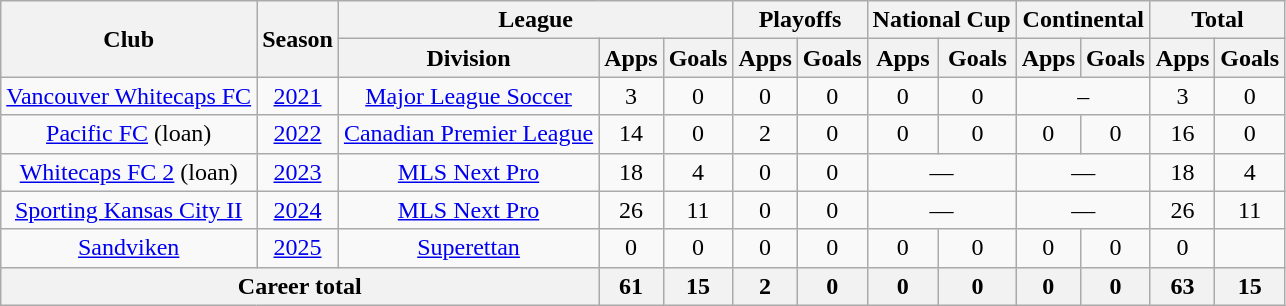<table class="wikitable" style="text-align:center">
<tr>
<th rowspan="2">Club</th>
<th rowspan="2">Season</th>
<th colspan="3">League</th>
<th colspan="2">Playoffs</th>
<th colspan="2">National Cup</th>
<th colspan="2">Continental</th>
<th colspan="2">Total</th>
</tr>
<tr>
<th>Division</th>
<th>Apps</th>
<th>Goals</th>
<th>Apps</th>
<th>Goals</th>
<th>Apps</th>
<th>Goals</th>
<th>Apps</th>
<th>Goals</th>
<th>Apps</th>
<th>Goals</th>
</tr>
<tr>
<td><a href='#'>Vancouver Whitecaps FC</a></td>
<td><a href='#'>2021</a></td>
<td><a href='#'>Major League Soccer</a></td>
<td>3</td>
<td>0</td>
<td>0</td>
<td>0</td>
<td>0</td>
<td>0</td>
<td colspan="2">–</td>
<td>3</td>
<td>0</td>
</tr>
<tr>
<td><a href='#'>Pacific FC</a> (loan)</td>
<td><a href='#'>2022</a></td>
<td><a href='#'>Canadian Premier League</a></td>
<td>14</td>
<td>0</td>
<td>2</td>
<td>0</td>
<td>0</td>
<td>0</td>
<td>0</td>
<td>0</td>
<td>16</td>
<td>0</td>
</tr>
<tr>
<td><a href='#'>Whitecaps FC 2</a> (loan)</td>
<td><a href='#'>2023</a></td>
<td><a href='#'>MLS Next Pro</a></td>
<td>18</td>
<td>4</td>
<td>0</td>
<td>0</td>
<td colspan="2">—</td>
<td colspan="2">—</td>
<td>18</td>
<td>4</td>
</tr>
<tr>
<td><a href='#'>Sporting Kansas City II</a></td>
<td><a href='#'>2024</a></td>
<td><a href='#'>MLS Next Pro</a></td>
<td>26</td>
<td>11</td>
<td>0</td>
<td>0</td>
<td colspan="2">—</td>
<td colspan="2">—</td>
<td>26</td>
<td>11</td>
</tr>
<tr>
<td><a href='#'>Sandviken</a></td>
<td><a href='#'>2025</a></td>
<td><a href='#'>Superettan</a></td>
<td>0</td>
<td>0</td>
<td>0</td>
<td>0</td>
<td>0</td>
<td>0</td>
<td>0</td>
<td>0</td>
<td>0</td>
</tr>
<tr>
<th colspan="3">Career total</th>
<th>61</th>
<th>15</th>
<th>2</th>
<th>0</th>
<th>0</th>
<th>0</th>
<th>0</th>
<th>0</th>
<th>63</th>
<th>15</th>
</tr>
</table>
